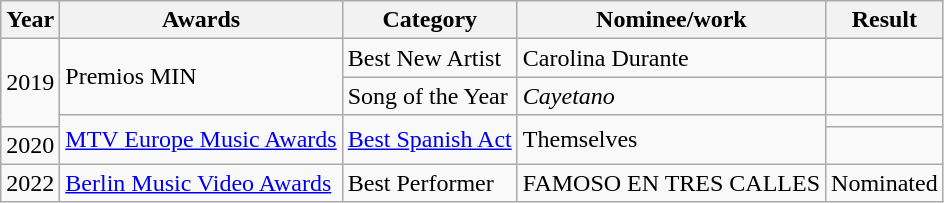<table class="wikitable">
<tr>
<th>Year</th>
<th>Awards</th>
<th>Category</th>
<th>Nominee/work</th>
<th>Result</th>
</tr>
<tr>
<td rowspan="3">2019</td>
<td rowspan="2">Premios MIN</td>
<td>Best New Artist</td>
<td>Carolina Durante</td>
<td></td>
</tr>
<tr>
<td>Song of the Year</td>
<td><em>Cayetano</em></td>
<td></td>
</tr>
<tr>
<td rowspan="2"><a href='#'>MTV Europe Music Awards</a></td>
<td rowspan="2"><a href='#'>Best Spanish Act</a></td>
<td rowspan="2">Themselves</td>
<td></td>
</tr>
<tr>
<td>2020</td>
<td></td>
</tr>
<tr>
<td>2022</td>
<td><a href='#'>Berlin Music Video Awards</a></td>
<td>Best Performer</td>
<td>FAMOSO EN TRES CALLES</td>
<td>Nominated</td>
</tr>
</table>
